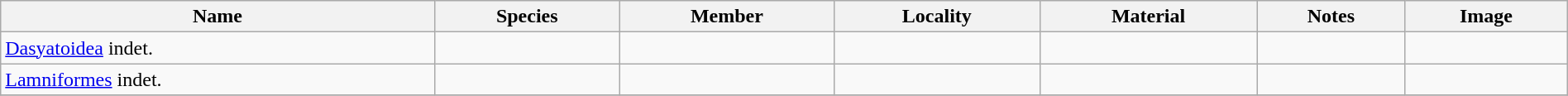<table class="wikitable" align="center" width="100%">
<tr>
<th>Name</th>
<th>Species</th>
<th>Member</th>
<th>Locality</th>
<th>Material</th>
<th>Notes</th>
<th>Image</th>
</tr>
<tr>
<td><a href='#'>Dasyatoidea</a> indet.</td>
<td></td>
<td></td>
<td></td>
<td></td>
<td></td>
<td></td>
</tr>
<tr>
<td><a href='#'>Lamniformes</a> indet.</td>
<td></td>
<td></td>
<td></td>
<td></td>
<td></td>
<td></td>
</tr>
<tr>
</tr>
</table>
